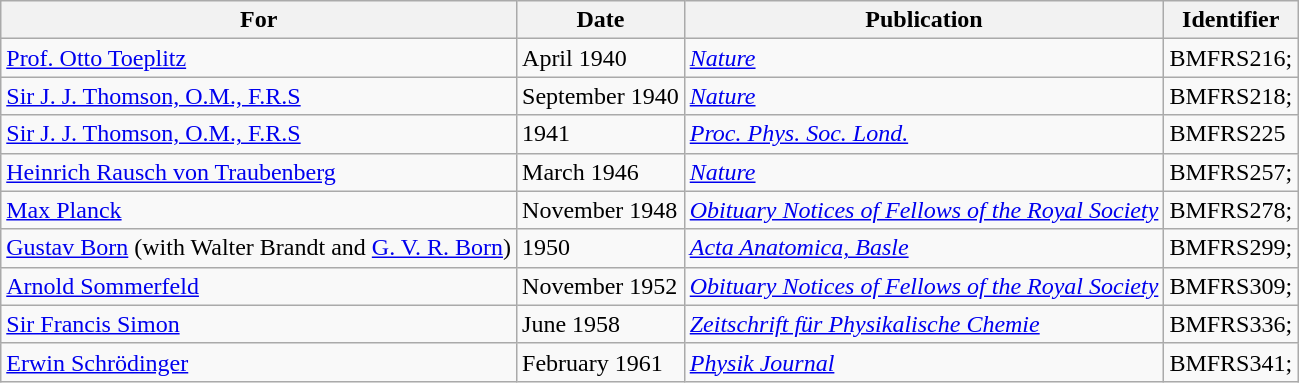<table class="wikitable sortable" width="auto" style="text-align: left">
<tr>
<th>For</th>
<th>Date</th>
<th>Publication</th>
<th>Identifier</th>
</tr>
<tr>
<td><a href='#'>Prof. Otto Toeplitz</a></td>
<td>April 1940</td>
<td><em><a href='#'>Nature</a></em></td>
<td>BMFRS216; </td>
</tr>
<tr>
<td><a href='#'>Sir J. J. Thomson, O.M., F.R.S</a></td>
<td>September 1940</td>
<td><em><a href='#'>Nature</a></em></td>
<td>BMFRS218; </td>
</tr>
<tr>
<td><a href='#'>Sir J. J. Thomson, O.M., F.R.S</a></td>
<td>1941</td>
<td><em><a href='#'>Proc. Phys. Soc. Lond.</a></em></td>
<td>BMFRS225</td>
</tr>
<tr>
<td><a href='#'>Heinrich Rausch von Traubenberg</a></td>
<td>March 1946</td>
<td><em><a href='#'>Nature</a></em></td>
<td>BMFRS257; </td>
</tr>
<tr>
<td><a href='#'>Max Planck</a></td>
<td>November 1948</td>
<td><em><a href='#'>Obituary Notices of Fellows of the Royal Society</a></em></td>
<td>BMFRS278; </td>
</tr>
<tr>
<td><a href='#'>Gustav Born</a> (with Walter Brandt and <a href='#'>G. V. R. Born</a>)</td>
<td>1950</td>
<td><em><a href='#'>Acta Anatomica, Basle</a></em></td>
<td>BMFRS299; </td>
</tr>
<tr>
<td><a href='#'>Arnold Sommerfeld</a></td>
<td>November 1952</td>
<td><em><a href='#'>Obituary Notices of Fellows of the Royal Society</a></em></td>
<td>BMFRS309; </td>
</tr>
<tr>
<td><a href='#'>Sir Francis Simon</a></td>
<td>June 1958</td>
<td><em><a href='#'>Zeitschrift für Physikalische Chemie</a></em></td>
<td>BMFRS336; </td>
</tr>
<tr>
<td><a href='#'>Erwin Schrödinger</a></td>
<td>February 1961</td>
<td><em><a href='#'>Physik Journal</a></em></td>
<td>BMFRS341; </td>
</tr>
</table>
